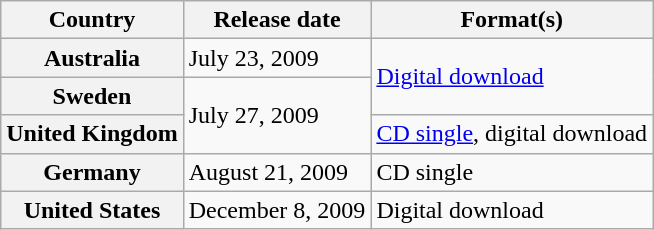<table class="wikitable plainrowheaders">
<tr>
<th scope="col">Country</th>
<th scope="col">Release date</th>
<th scope="col">Format(s)</th>
</tr>
<tr>
<th scope="row">Australia</th>
<td>July 23, 2009</td>
<td rowspan="2"><a href='#'>Digital download</a></td>
</tr>
<tr>
<th scope="row">Sweden</th>
<td rowspan="2">July 27, 2009</td>
</tr>
<tr>
<th scope="row">United Kingdom</th>
<td><a href='#'>CD single</a>, digital download</td>
</tr>
<tr>
<th scope="row">Germany</th>
<td>August 21, 2009</td>
<td>CD single</td>
</tr>
<tr>
<th scope="row">United States</th>
<td>December 8, 2009</td>
<td>Digital download</td>
</tr>
</table>
